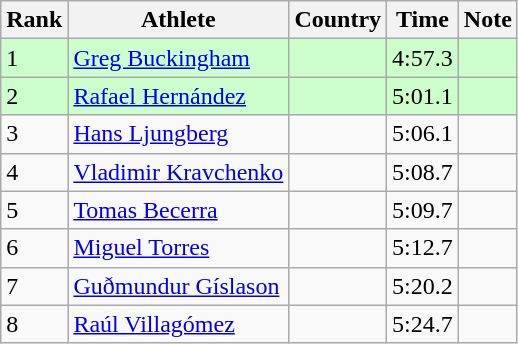<table class="wikitable sortable">
<tr>
<th>Rank</th>
<th>Athlete</th>
<th>Country</th>
<th>Time</th>
<th>Note</th>
</tr>
<tr bgcolor=#CCFFCC>
<td>1</td>
<td><a href='#'>Greg Buckingham</a></td>
<td></td>
<td>4:57.3</td>
<td></td>
</tr>
<tr bgcolor=#CCFFCC>
<td>2</td>
<td><a href='#'>Rafael Hernández</a></td>
<td></td>
<td>5:01.1</td>
<td></td>
</tr>
<tr>
<td>3</td>
<td><a href='#'>Hans Ljungberg</a></td>
<td></td>
<td>5:06.1</td>
<td></td>
</tr>
<tr>
<td>4</td>
<td><a href='#'>Vladimir Kravchenko</a></td>
<td></td>
<td>5:08.7</td>
<td></td>
</tr>
<tr>
<td>5</td>
<td><a href='#'>Tomas Becerra</a></td>
<td></td>
<td>5:09.7</td>
<td></td>
</tr>
<tr>
<td>6</td>
<td><a href='#'>Miguel Torres</a></td>
<td></td>
<td>5:12.7</td>
<td></td>
</tr>
<tr>
<td>7</td>
<td><a href='#'>Guðmundur Gíslason</a></td>
<td></td>
<td>5:20.2</td>
<td></td>
</tr>
<tr>
<td>8</td>
<td><a href='#'>Raúl Villagómez</a></td>
<td></td>
<td>5:24.7</td>
<td></td>
</tr>
</table>
